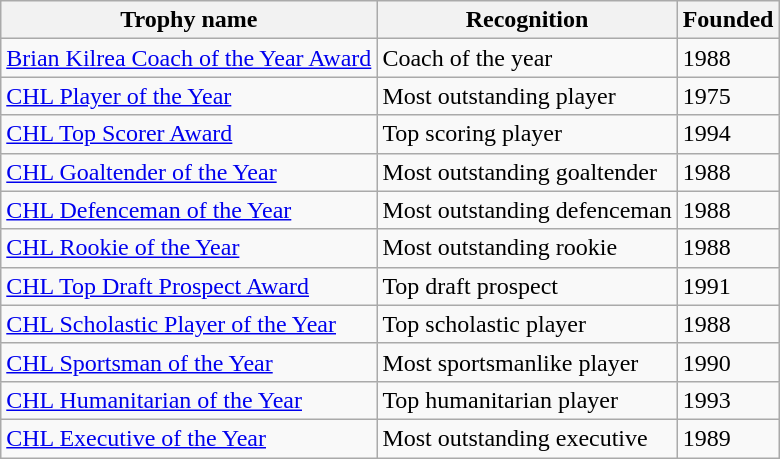<table class="wikitable">
<tr>
<th>Trophy name</th>
<th>Recognition</th>
<th>Founded</th>
</tr>
<tr>
<td><a href='#'>Brian Kilrea Coach of the Year Award</a></td>
<td>Coach of the year</td>
<td>1988</td>
</tr>
<tr>
<td><a href='#'>CHL Player of the Year</a></td>
<td>Most outstanding player</td>
<td>1975</td>
</tr>
<tr>
<td><a href='#'>CHL Top Scorer Award</a></td>
<td>Top scoring player</td>
<td>1994</td>
</tr>
<tr>
<td><a href='#'>CHL Goaltender of the Year</a></td>
<td>Most outstanding goaltender</td>
<td>1988</td>
</tr>
<tr>
<td><a href='#'>CHL Defenceman of the Year</a></td>
<td>Most outstanding defenceman</td>
<td>1988</td>
</tr>
<tr>
<td><a href='#'>CHL Rookie of the Year</a></td>
<td>Most outstanding rookie</td>
<td>1988</td>
</tr>
<tr>
<td><a href='#'>CHL Top Draft Prospect Award</a></td>
<td>Top draft prospect</td>
<td>1991</td>
</tr>
<tr>
<td><a href='#'>CHL Scholastic Player of the Year</a></td>
<td>Top scholastic player</td>
<td>1988</td>
</tr>
<tr>
<td><a href='#'>CHL Sportsman of the Year</a></td>
<td>Most sportsmanlike player</td>
<td>1990</td>
</tr>
<tr>
<td><a href='#'>CHL Humanitarian of the Year</a></td>
<td>Top humanitarian player</td>
<td>1993</td>
</tr>
<tr>
<td><a href='#'>CHL Executive of the Year</a></td>
<td>Most outstanding executive</td>
<td>1989</td>
</tr>
</table>
